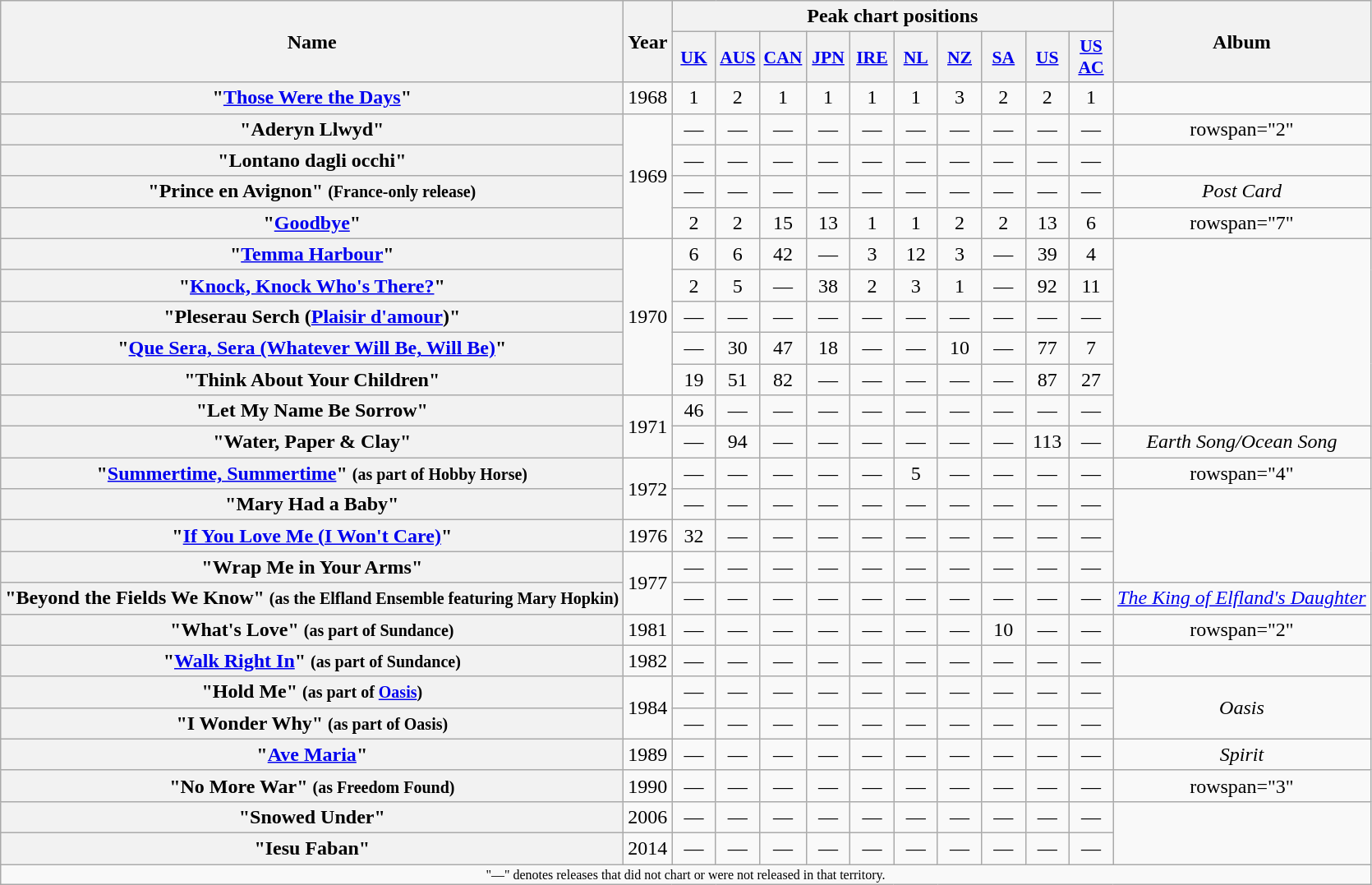<table class="wikitable plainrowheaders" style="text-align:center;" border="1">
<tr>
<th rowspan="2">Name</th>
<th rowspan="2" style="width:2em;">Year</th>
<th colspan="10">Peak chart positions</th>
<th rowspan="2">Album</th>
</tr>
<tr>
<th scope="col" style="width:2em;font-size:90%;"><a href='#'>UK</a><br></th>
<th scope="col" style="width:2em;font-size:90%;"><a href='#'>AUS</a><br></th>
<th scope="col" style="width:2em;font-size:90%;"><a href='#'>CAN</a><br></th>
<th scope="col" style="width:2em;font-size:90%;"><a href='#'>JPN</a><br></th>
<th scope="col" style="width:2em;font-size:90%;"><a href='#'>IRE</a><br></th>
<th scope="col" style="width:2em;font-size:90%;"><a href='#'>NL</a><br></th>
<th scope="col" style="width:2em;font-size:90%;"><a href='#'>NZ</a><br></th>
<th scope="col" style="width:2em;font-size:90%;"><a href='#'>SA</a><br></th>
<th scope="col" style="width:2em;font-size:90%;"><a href='#'>US</a><br></th>
<th scope="col" style="width:2em;font-size:90%;"><a href='#'>US AC</a><br></th>
</tr>
<tr>
<th scope="row">"<a href='#'>Those Were the Days</a>"</th>
<td>1968</td>
<td>1</td>
<td>2</td>
<td>1</td>
<td>1</td>
<td>1</td>
<td>1</td>
<td>3</td>
<td>2</td>
<td>2</td>
<td>1</td>
<td></td>
</tr>
<tr>
<th scope="row">"Aderyn Llwyd"</th>
<td rowspan="4">1969</td>
<td>—</td>
<td>—</td>
<td>—</td>
<td>—</td>
<td>—</td>
<td>—</td>
<td>—</td>
<td>—</td>
<td>—</td>
<td>—</td>
<td>rowspan="2" </td>
</tr>
<tr>
<th scope="row">"Lontano dagli occhi"</th>
<td>—</td>
<td>—</td>
<td>—</td>
<td>—</td>
<td>—</td>
<td>—</td>
<td>—</td>
<td>—</td>
<td>—</td>
<td>—</td>
</tr>
<tr>
<th scope="row">"Prince en Avignon" <small>(France-only release)</small></th>
<td>—</td>
<td>—</td>
<td>—</td>
<td>—</td>
<td>—</td>
<td>—</td>
<td>—</td>
<td>—</td>
<td>—</td>
<td>—</td>
<td><em>Post Card</em></td>
</tr>
<tr>
<th scope="row">"<a href='#'>Goodbye</a>"</th>
<td>2</td>
<td>2</td>
<td>15</td>
<td>13</td>
<td>1</td>
<td>1</td>
<td>2</td>
<td>2</td>
<td>13</td>
<td>6</td>
<td>rowspan="7" </td>
</tr>
<tr>
<th scope="row">"<a href='#'>Temma Harbour</a>"</th>
<td rowspan="5">1970</td>
<td align="center" valign="center">6</td>
<td>6</td>
<td>42</td>
<td>—</td>
<td>3</td>
<td>12</td>
<td>3</td>
<td>—</td>
<td>39</td>
<td>4</td>
</tr>
<tr>
<th scope="row">"<a href='#'>Knock, Knock Who's There?</a>"</th>
<td>2</td>
<td>5</td>
<td>—</td>
<td>38</td>
<td>2</td>
<td>3</td>
<td>1</td>
<td>—</td>
<td>92</td>
<td>11</td>
</tr>
<tr>
<th scope="row">"Pleserau Serch (<a href='#'>Plaisir d'amour</a>)"</th>
<td>—</td>
<td>—</td>
<td>—</td>
<td>—</td>
<td>—</td>
<td>—</td>
<td>—</td>
<td>—</td>
<td>—</td>
<td>—</td>
</tr>
<tr>
<th scope="row">"<a href='#'>Que Sera, Sera (Whatever Will Be, Will Be)</a>"</th>
<td>—</td>
<td>30</td>
<td>47</td>
<td>18</td>
<td>—</td>
<td>—</td>
<td>10</td>
<td>—</td>
<td>77</td>
<td>7</td>
</tr>
<tr>
<th scope="row">"Think About Your Children"</th>
<td>19</td>
<td>51</td>
<td>82</td>
<td>—</td>
<td>—</td>
<td>—</td>
<td>—</td>
<td>—</td>
<td>87</td>
<td>27</td>
</tr>
<tr>
<th scope="row">"Let My Name Be Sorrow"</th>
<td rowspan="2">1971</td>
<td>46</td>
<td>—</td>
<td>—</td>
<td>—</td>
<td>—</td>
<td>—</td>
<td>—</td>
<td>—</td>
<td>—</td>
<td>—</td>
</tr>
<tr>
<th scope="row">"Water, Paper & Clay"</th>
<td>—</td>
<td>94</td>
<td>—</td>
<td>—</td>
<td>—</td>
<td>—</td>
<td>—</td>
<td>—</td>
<td>113</td>
<td>—</td>
<td><em>Earth Song/Ocean Song</em></td>
</tr>
<tr>
<th scope="row">"<a href='#'>Summertime, Summertime</a>" <small>(as part of Hobby Horse)</small></th>
<td rowspan="2">1972</td>
<td>—</td>
<td>—</td>
<td>—</td>
<td>—</td>
<td>—</td>
<td>5</td>
<td>—</td>
<td>—</td>
<td>—</td>
<td>—</td>
<td>rowspan="4" </td>
</tr>
<tr>
<th scope="row">"Mary Had a Baby"</th>
<td>—</td>
<td>—</td>
<td>—</td>
<td>—</td>
<td>—</td>
<td>—</td>
<td>—</td>
<td>—</td>
<td>—</td>
<td>—</td>
</tr>
<tr>
<th scope="row">"<a href='#'>If You Love Me (I Won't Care)</a>"</th>
<td>1976</td>
<td>32</td>
<td>—</td>
<td>—</td>
<td>—</td>
<td>—</td>
<td>—</td>
<td>—</td>
<td>—</td>
<td>—</td>
<td>—</td>
</tr>
<tr>
<th scope="row">"Wrap Me in Your Arms"</th>
<td rowspan="2">1977</td>
<td>—</td>
<td>—</td>
<td>—</td>
<td>—</td>
<td>—</td>
<td>—</td>
<td>—</td>
<td>—</td>
<td>—</td>
<td>—</td>
</tr>
<tr>
<th scope="row">"Beyond the Fields We Know" <small>(as the Elfland Ensemble featuring Mary Hopkin)</small></th>
<td>—</td>
<td>—</td>
<td>—</td>
<td>—</td>
<td>—</td>
<td>—</td>
<td>—</td>
<td>—</td>
<td>—</td>
<td>—</td>
<td><em><a href='#'>The King of Elfland's Daughter</a></em></td>
</tr>
<tr>
<th scope="row">"What's Love" <small>(as part of Sundance)</small></th>
<td>1981</td>
<td>—</td>
<td>—</td>
<td>—</td>
<td>—</td>
<td>—</td>
<td>—</td>
<td>—</td>
<td>10</td>
<td>—</td>
<td>—</td>
<td>rowspan="2" </td>
</tr>
<tr>
<th scope="row">"<a href='#'>Walk Right In</a>" <small>(as part of Sundance)</small></th>
<td>1982</td>
<td>—</td>
<td>—</td>
<td>—</td>
<td>—</td>
<td>—</td>
<td>—</td>
<td>—</td>
<td>—</td>
<td>—</td>
<td>—</td>
</tr>
<tr>
<th scope="row">"Hold Me" <small>(as part of <a href='#'>Oasis</a>)</small></th>
<td rowspan="2">1984</td>
<td>—</td>
<td>—</td>
<td>—</td>
<td>—</td>
<td>—</td>
<td>—</td>
<td>—</td>
<td>—</td>
<td>—</td>
<td>—</td>
<td rowspan="2"><em>Oasis</em></td>
</tr>
<tr>
<th scope="row">"I Wonder Why" <small>(as part of Oasis)</small></th>
<td>—</td>
<td>—</td>
<td>—</td>
<td>—</td>
<td>—</td>
<td>—</td>
<td>—</td>
<td>—</td>
<td>—</td>
<td>—</td>
</tr>
<tr>
<th scope="row">"<a href='#'>Ave Maria</a>"</th>
<td>1989</td>
<td>—</td>
<td>—</td>
<td>—</td>
<td>—</td>
<td>—</td>
<td>—</td>
<td>—</td>
<td>—</td>
<td>—</td>
<td>—</td>
<td><em>Spirit</em></td>
</tr>
<tr>
<th scope="row">"No More War" <small>(as Freedom Found)</small></th>
<td>1990</td>
<td>—</td>
<td>—</td>
<td>—</td>
<td>—</td>
<td>—</td>
<td>—</td>
<td>—</td>
<td>—</td>
<td>—</td>
<td>—</td>
<td>rowspan="3" </td>
</tr>
<tr>
<th scope="row">"Snowed Under"</th>
<td>2006</td>
<td>—</td>
<td>—</td>
<td>—</td>
<td>—</td>
<td>—</td>
<td>—</td>
<td>—</td>
<td>—</td>
<td>—</td>
<td>—</td>
</tr>
<tr>
<th scope="row">"Iesu Faban"</th>
<td>2014</td>
<td>—</td>
<td>—</td>
<td>—</td>
<td>—</td>
<td>—</td>
<td>—</td>
<td>—</td>
<td>—</td>
<td>—</td>
<td>—</td>
</tr>
<tr>
<td colspan="13" style="font-size:8pt">"—" denotes releases that did not chart or were not released in that territory.</td>
</tr>
</table>
